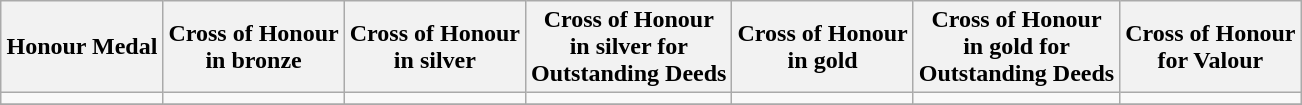<table class="wikitable" style="margin:1em auto;text-align:center;">
<tr>
<th>Honour Medal</th>
<th>Cross of Honour<br>in bronze</th>
<th>Cross of Honour<br>in silver</th>
<th>Cross of Honour<br>in silver for<br>Outstanding Deeds</th>
<th>Cross of Honour<br>in gold</th>
<th>Cross of Honour<br>in gold for<br>Outstanding Deeds</th>
<th>Cross of Honour<br>for Valour</th>
</tr>
<tr>
<td></td>
<td></td>
<td></td>
<td></td>
<td></td>
<td></td>
<td></td>
</tr>
<tr>
</tr>
</table>
